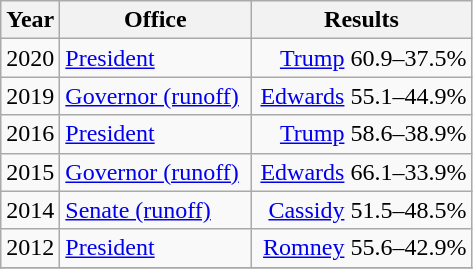<table class=wikitable>
<tr>
<th width="30">Year</th>
<th width="120">Office</th>
<th width="140">Results</th>
</tr>
<tr>
<td>2020</td>
<td><a href='#'>President</a></td>
<td align="right" ><a href='#'>Trump</a> 60.9–37.5%</td>
</tr>
<tr>
<td>2019</td>
<td><a href='#'>Governor (runoff)</a></td>
<td align="right" ><a href='#'>Edwards</a> 55.1–44.9%</td>
</tr>
<tr>
<td>2016</td>
<td><a href='#'>President</a></td>
<td align="right" ><a href='#'>Trump</a> 58.6–38.9%</td>
</tr>
<tr>
<td>2015</td>
<td><a href='#'>Governor (runoff)</a></td>
<td align="right" ><a href='#'>Edwards</a> 66.1–33.9%</td>
</tr>
<tr>
<td>2014</td>
<td><a href='#'>Senate (runoff)</a></td>
<td align="right" ><a href='#'>Cassidy</a> 51.5–48.5%</td>
</tr>
<tr>
<td>2012</td>
<td><a href='#'>President</a></td>
<td align="right" ><a href='#'>Romney</a> 55.6–42.9%</td>
</tr>
<tr>
</tr>
</table>
